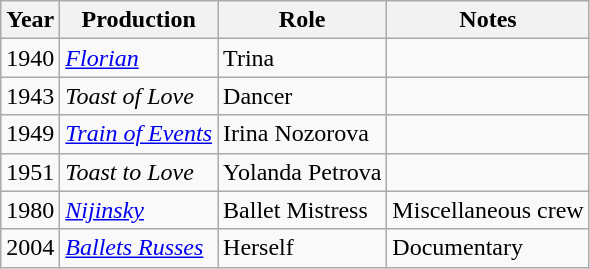<table class="wikitable sortable">
<tr>
<th>Year</th>
<th>Production</th>
<th>Role</th>
<th>Notes</th>
</tr>
<tr>
<td>1940</td>
<td><em><a href='#'>Florian</a></em></td>
<td>Trina</td>
<td></td>
</tr>
<tr>
<td>1943</td>
<td><em>Toast of Love</em></td>
<td>Dancer</td>
<td></td>
</tr>
<tr>
<td>1949</td>
<td><em><a href='#'>Train of Events</a></em></td>
<td>Irina Nozorova</td>
<td></td>
</tr>
<tr>
<td>1951</td>
<td><em>Toast to Love</em></td>
<td>Yolanda Petrova</td>
<td></td>
</tr>
<tr>
<td>1980</td>
<td><em><a href='#'>Nijinsky</a></em></td>
<td>Ballet Mistress</td>
<td>Miscellaneous crew</td>
</tr>
<tr>
<td>2004</td>
<td><em><a href='#'>Ballets Russes</a></em></td>
<td>Herself</td>
<td>Documentary</td>
</tr>
</table>
